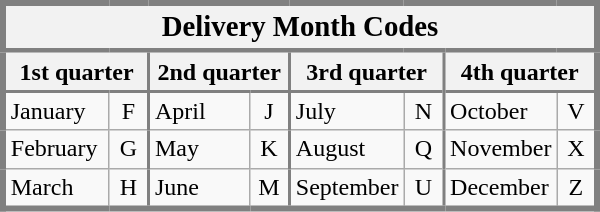<table class="wikitable"  width="400px" border="3" cellpadding="2">
<tr>
<th style="border-top:4px solid grey; border-left:4px solid grey; border-right:4px solid grey;" align="center" colspan=8><big><strong>Delivery Month Codes</strong></big></th>
</tr>
<tr>
<th width="25%" colspan=2 align="center" style="border-top:3px solid grey; border-left:4px solid grey; border-right:2px solid grey;">1st quarter</th>
<th width="25%" colspan=2 align="center" style="border-top:3px solid grey; border-left:2px solid grey; border-right:2px solid grey;">2nd quarter</th>
<th width="25%" colspan=2 align="center" style="border-top:3px solid grey; border-left:2px solid grey; border-right:2px solid grey;">3rd quarter</th>
<th width="25%" colspan=2 align="center" style="border-top:3px solid grey; border-left:2px solid grey; border-right:4px solid grey;">4th quarter</th>
</tr>
<tr>
<td style="border-top:2px solid grey;  border-left:4px solid grey;" width="18%">January</td>
<td style="border-top:2px solid grey; border-right:2px solid grey;" width="7%" align="center">F</td>
<td style="border-top:2px solid grey;  border-left:2px solid grey;" width="18%">April</td>
<td style="border-top:2px solid grey; border-right:2px solid grey;" width="7%" align="center">J</td>
<td style="border-top:2px solid grey;  border-left:2px solid grey;" width="18%">July</td>
<td style="border-top:2px solid grey; border-right:2px solid grey;" width="7%" align="center">N</td>
<td style="border-top:2px solid grey;  border-left:2px solid grey;" width="18%">October</td>
<td style="border-top:2px solid grey; border-right:4px solid grey;" width="7%" align="center">V</td>
</tr>
<tr>
<td style=" border-left:4px solid grey;">February</td>
<td style="border-right:2px solid grey;" align="center">G</td>
<td>May</td>
<td style="border-right:2px solid grey;" align="center">K</td>
<td>August</td>
<td style="border-right:2px solid grey;" align="center">Q</td>
<td>November</td>
<td style="border-right:4px solid grey;" align="center">X</td>
</tr>
<tr>
<td style="border-bottom:4px solid grey;  border-left:4px solid grey;">March</td>
<td style="border-bottom:4px solid grey; border-right:2px solid grey;" align="center">H</td>
<td style="border-bottom:4px solid grey;">June</td>
<td style="border-bottom:4px solid grey; border-right:2px solid grey;" align="center">M</td>
<td style="border-bottom:4px solid grey;">September</td>
<td style="border-bottom:4px solid grey; border-right:2px solid grey;" align="center">U</td>
<td style="border-bottom:4px solid grey;">December</td>
<td style="border-bottom:4px solid grey; border-right:4px solid grey;" align="center">Z</td>
</tr>
</table>
